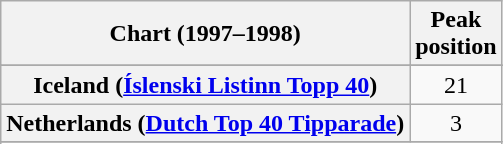<table class="wikitable sortable plainrowheaders" style="text-align:center">
<tr>
<th scope="col">Chart (1997–1998)</th>
<th scope="col">Peak<br>position</th>
</tr>
<tr>
</tr>
<tr>
</tr>
<tr>
</tr>
<tr>
</tr>
<tr>
<th scope="row">Iceland (<a href='#'>Íslenski Listinn Topp 40</a>)</th>
<td>21</td>
</tr>
<tr>
<th scope="row">Netherlands (<a href='#'>Dutch Top 40 Tipparade</a>)</th>
<td>3</td>
</tr>
<tr>
</tr>
<tr>
</tr>
<tr>
</tr>
<tr>
</tr>
<tr>
</tr>
<tr>
</tr>
<tr>
</tr>
<tr>
</tr>
<tr>
</tr>
<tr>
</tr>
</table>
